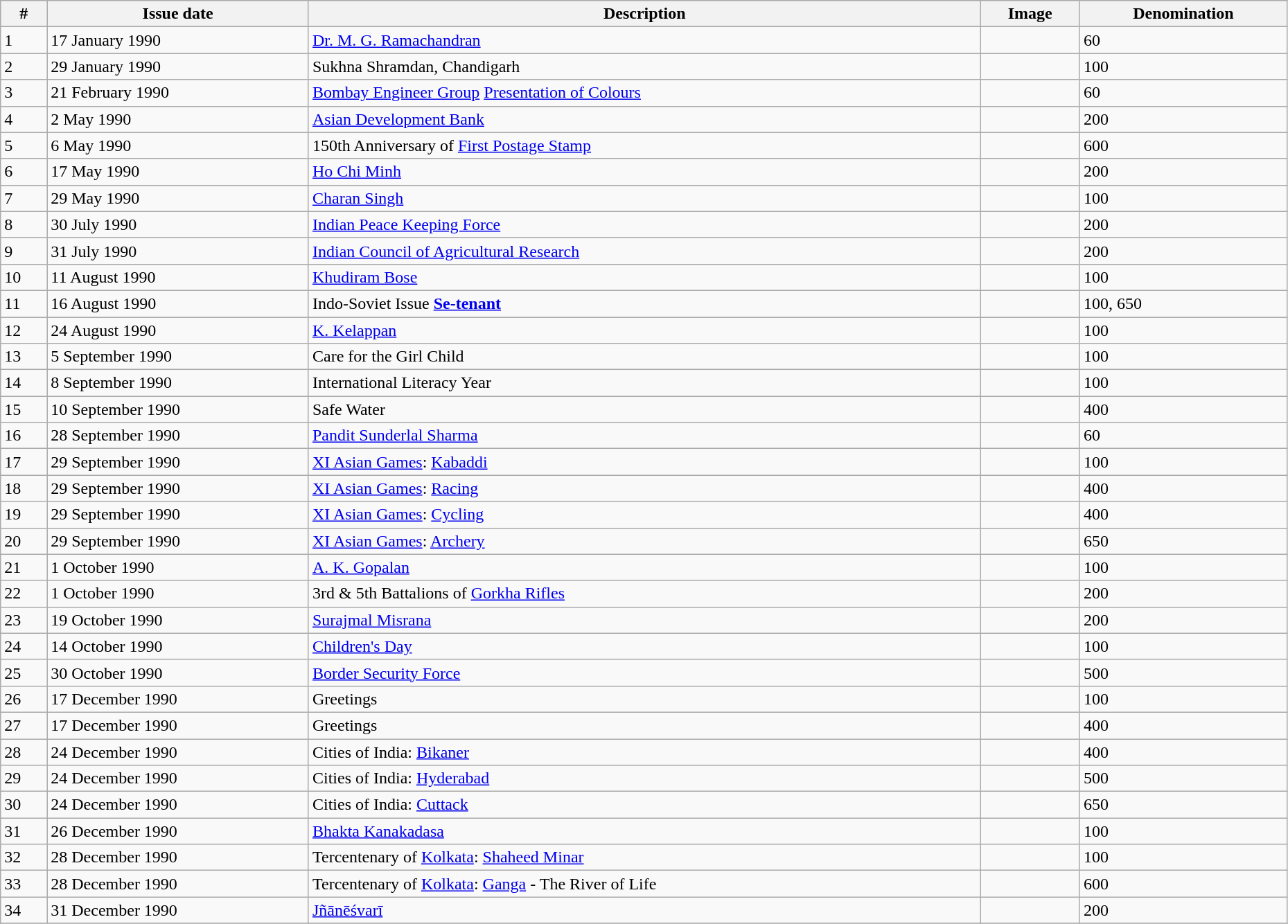<table class="wikitable" style="text-align:justify" width="98%">
<tr>
<th>#</th>
<th>Issue date</th>
<th>Description</th>
<th>Image</th>
<th>Denomination</th>
</tr>
<tr>
<td>1</td>
<td>17 January 1990</td>
<td><a href='#'>Dr. M. G. Ramachandran</a></td>
<td></td>
<td>60</td>
</tr>
<tr>
<td>2</td>
<td>29 January 1990</td>
<td>Sukhna Shramdan, Chandigarh</td>
<td></td>
<td>100</td>
</tr>
<tr>
<td>3</td>
<td>21 February 1990</td>
<td><a href='#'>Bombay Engineer Group</a> <a href='#'>Presentation of Colours</a></td>
<td></td>
<td>60</td>
</tr>
<tr>
<td>4</td>
<td>2 May 1990</td>
<td><a href='#'>Asian Development Bank</a></td>
<td></td>
<td>200</td>
</tr>
<tr>
<td>5</td>
<td>6 May 1990</td>
<td>150th Anniversary of <a href='#'>First Postage Stamp</a></td>
<td></td>
<td>600</td>
</tr>
<tr>
<td>6</td>
<td>17 May 1990</td>
<td><a href='#'>Ho Chi Minh</a></td>
<td></td>
<td>200</td>
</tr>
<tr>
<td>7</td>
<td>29 May 1990</td>
<td><a href='#'>Charan Singh</a></td>
<td></td>
<td>100</td>
</tr>
<tr>
<td>8</td>
<td>30 July 1990</td>
<td><a href='#'>Indian Peace Keeping Force</a></td>
<td></td>
<td>200</td>
</tr>
<tr>
<td>9</td>
<td>31 July 1990</td>
<td><a href='#'>Indian Council of Agricultural Research</a></td>
<td></td>
<td>200</td>
</tr>
<tr>
<td>10</td>
<td>11 August 1990</td>
<td><a href='#'>Khudiram Bose</a></td>
<td></td>
<td>100</td>
</tr>
<tr>
<td>11</td>
<td>16 August 1990</td>
<td>Indo-Soviet Issue <strong><a href='#'>Se-tenant</a></strong></td>
<td></td>
<td>100, 650</td>
</tr>
<tr>
<td>12</td>
<td>24 August 1990</td>
<td><a href='#'>K. Kelappan</a></td>
<td></td>
<td>100</td>
</tr>
<tr>
<td>13</td>
<td>5 September 1990</td>
<td>Care for the Girl Child</td>
<td></td>
<td>100</td>
</tr>
<tr>
<td>14</td>
<td>8 September 1990</td>
<td>International Literacy Year</td>
<td></td>
<td>100</td>
</tr>
<tr>
<td>15</td>
<td>10 September 1990</td>
<td>Safe Water</td>
<td></td>
<td>400</td>
</tr>
<tr>
<td>16</td>
<td>28 September 1990</td>
<td><a href='#'>Pandit Sunderlal Sharma</a></td>
<td></td>
<td>60</td>
</tr>
<tr>
<td>17</td>
<td>29 September 1990</td>
<td><a href='#'>XI Asian Games</a>: <a href='#'>Kabaddi</a></td>
<td></td>
<td>100</td>
</tr>
<tr>
<td>18</td>
<td>29 September 1990</td>
<td><a href='#'>XI Asian Games</a>: <a href='#'>Racing</a></td>
<td></td>
<td>400</td>
</tr>
<tr>
<td>19</td>
<td>29 September 1990</td>
<td><a href='#'>XI Asian Games</a>: <a href='#'>Cycling</a></td>
<td></td>
<td>400</td>
</tr>
<tr>
<td>20</td>
<td>29 September 1990</td>
<td><a href='#'>XI Asian Games</a>: <a href='#'>Archery</a></td>
<td></td>
<td>650</td>
</tr>
<tr>
<td>21</td>
<td>1 October 1990</td>
<td><a href='#'>A. K. Gopalan</a></td>
<td></td>
<td>100</td>
</tr>
<tr>
<td>22</td>
<td>1 October 1990</td>
<td>3rd & 5th Battalions of <a href='#'>Gorkha Rifles</a></td>
<td></td>
<td>200</td>
</tr>
<tr>
<td>23</td>
<td>19 October 1990</td>
<td><a href='#'>Surajmal Misrana</a></td>
<td></td>
<td>200</td>
</tr>
<tr>
<td>24</td>
<td>14 October 1990</td>
<td><a href='#'>Children's Day</a></td>
<td></td>
<td>100</td>
</tr>
<tr>
<td>25</td>
<td>30 October 1990</td>
<td><a href='#'>Border Security Force</a></td>
<td></td>
<td>500</td>
</tr>
<tr>
<td>26</td>
<td>17 December 1990</td>
<td>Greetings</td>
<td></td>
<td>100</td>
</tr>
<tr>
<td>27</td>
<td>17 December 1990</td>
<td>Greetings</td>
<td></td>
<td>400</td>
</tr>
<tr>
<td>28</td>
<td>24 December 1990</td>
<td>Cities of India: <a href='#'>Bikaner</a></td>
<td></td>
<td>400</td>
</tr>
<tr>
<td>29</td>
<td>24 December 1990</td>
<td>Cities of India: <a href='#'>Hyderabad</a></td>
<td></td>
<td>500</td>
</tr>
<tr>
<td>30</td>
<td>24 December 1990</td>
<td>Cities of India: <a href='#'>Cuttack</a></td>
<td></td>
<td>650</td>
</tr>
<tr>
<td>31</td>
<td>26 December 1990</td>
<td><a href='#'>Bhakta Kanakadasa</a></td>
<td></td>
<td>100</td>
</tr>
<tr>
<td>32</td>
<td>28 December 1990</td>
<td>Tercentenary of <a href='#'>Kolkata</a>: <a href='#'>Shaheed Minar</a></td>
<td></td>
<td>100</td>
</tr>
<tr>
<td>33</td>
<td>28 December 1990</td>
<td>Tercentenary of <a href='#'>Kolkata</a>: <a href='#'>Ganga</a> - The River of Life</td>
<td></td>
<td>600</td>
</tr>
<tr>
<td>34</td>
<td>31 December 1990</td>
<td><a href='#'>Jñānēśvarī</a></td>
<td></td>
<td>200</td>
</tr>
<tr>
</tr>
</table>
